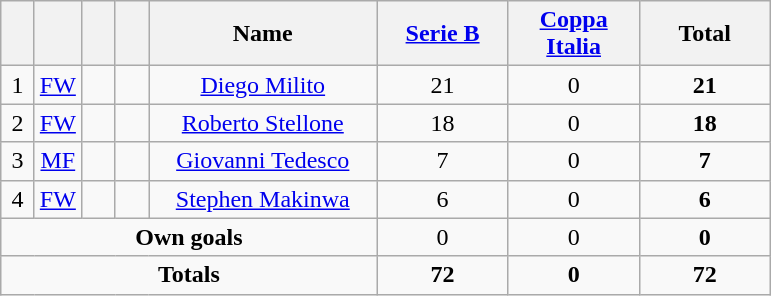<table class="wikitable" style="text-align:center">
<tr>
<th width=15></th>
<th width=15></th>
<th width=15></th>
<th width=15></th>
<th width=145>Name</th>
<th width=80><strong><a href='#'>Serie B</a></strong></th>
<th width=80><strong><a href='#'>Coppa Italia</a></strong></th>
<th width=80>Total</th>
</tr>
<tr>
<td rowspan=1>1</td>
<td align=center><a href='#'>FW</a></td>
<td align=center></td>
<td></td>
<td><a href='#'>Diego Milito</a></td>
<td>21</td>
<td>0</td>
<td><strong>21</strong></td>
</tr>
<tr>
<td rowspan=1>2</td>
<td align=center><a href='#'>FW</a></td>
<td align=center></td>
<td></td>
<td><a href='#'>Roberto Stellone</a></td>
<td>18</td>
<td>0</td>
<td><strong>18</strong></td>
</tr>
<tr>
<td rowspan=1>3</td>
<td align=center><a href='#'>MF</a></td>
<td align=center></td>
<td></td>
<td><a href='#'>Giovanni Tedesco</a></td>
<td>7</td>
<td>0</td>
<td><strong>7</strong></td>
</tr>
<tr>
<td rowspan=1>4</td>
<td align=center><a href='#'>FW</a></td>
<td align=center></td>
<td></td>
<td><a href='#'>Stephen Makinwa</a></td>
<td>6</td>
<td>0</td>
<td><strong>6</strong></td>
</tr>
<tr>
<td colspan=5><strong>Own goals</strong></td>
<td>0</td>
<td>0</td>
<td><strong>0</strong></td>
</tr>
<tr>
<td colspan=5><strong>Totals</strong></td>
<td><strong>72</strong></td>
<td><strong>0</strong></td>
<td><strong>72</strong></td>
</tr>
</table>
